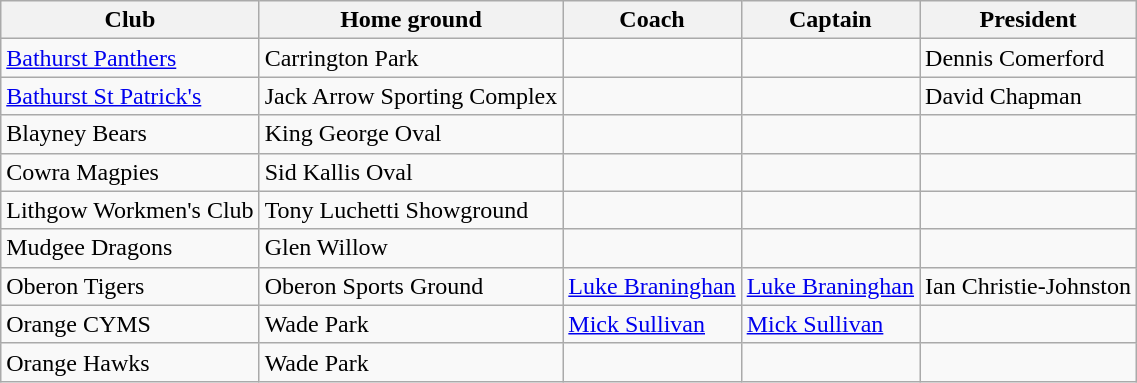<table class="wikitable sortable">
<tr>
<th>Club</th>
<th>Home ground</th>
<th>Coach</th>
<th>Captain</th>
<th>President</th>
</tr>
<tr>
<td> <a href='#'>Bathurst Panthers</a></td>
<td>Carrington Park</td>
<td></td>
<td></td>
<td>Dennis Comerford</td>
</tr>
<tr>
<td> <a href='#'>Bathurst St Patrick's</a></td>
<td>Jack Arrow Sporting Complex</td>
<td></td>
<td></td>
<td>David Chapman</td>
</tr>
<tr>
<td> Blayney Bears</td>
<td>King George Oval</td>
<td></td>
<td></td>
<td></td>
</tr>
<tr>
<td> Cowra Magpies</td>
<td>Sid Kallis Oval</td>
<td></td>
<td></td>
<td></td>
</tr>
<tr>
<td> Lithgow Workmen's Club</td>
<td>Tony Luchetti Showground</td>
<td></td>
<td></td>
<td></td>
</tr>
<tr>
<td> Mudgee Dragons</td>
<td>Glen Willow</td>
<td></td>
<td></td>
<td></td>
</tr>
<tr>
<td> Oberon Tigers</td>
<td>Oberon Sports Ground</td>
<td><a href='#'>Luke Braninghan</a></td>
<td><a href='#'>Luke Braninghan</a></td>
<td>Ian Christie-Johnston</td>
</tr>
<tr>
<td> Orange CYMS</td>
<td>Wade Park</td>
<td><a href='#'>Mick Sullivan</a></td>
<td><a href='#'>Mick Sullivan</a></td>
<td></td>
</tr>
<tr>
<td> Orange Hawks</td>
<td>Wade Park</td>
<td></td>
<td></td>
<td></td>
</tr>
</table>
